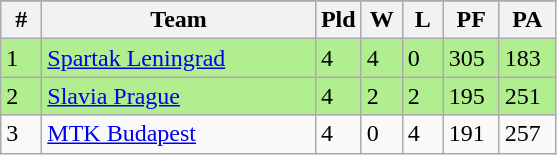<table class=wikitable>
<tr align=center>
</tr>
<tr>
<th width=20>#</th>
<th width=175>Team</th>
<th width=20>Pld</th>
<th width=20>W</th>
<th width=20>L</th>
<th width=30>PF</th>
<th width=30>PA</th>
</tr>
<tr bgcolor=B0EE90>
<td>1</td>
<td align="left"> <a href='#'>Spartak Leningrad</a></td>
<td>4</td>
<td>4</td>
<td>0</td>
<td>305</td>
<td>183</td>
</tr>
<tr bgcolor=B0EE90>
<td>2</td>
<td align="left"> <a href='#'>Slavia Prague</a></td>
<td>4</td>
<td>2</td>
<td>2</td>
<td>195</td>
<td>251</td>
</tr>
<tr>
<td>3</td>
<td align="left"> <a href='#'>MTK Budapest</a></td>
<td>4</td>
<td>0</td>
<td>4</td>
<td>191</td>
<td>257</td>
</tr>
</table>
